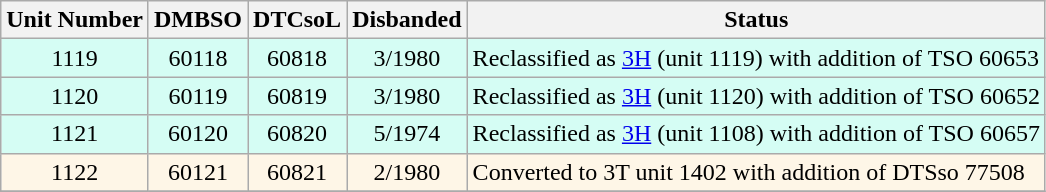<table class="wikitable">
<tr>
<th>Unit Number</th>
<th width=55>DMBSO</th>
<th width=55>DTCsoL</th>
<th>Disbanded</th>
<th align=left>Status</th>
</tr>
<tr>
<td style="background-color:#d5fdf4" align=center>1119</td>
<td style="background-color:#d5fdf4" align=center>60118</td>
<td style="background-color:#d5fdf4" align=center>60818</td>
<td style="background-color:#d5fdf4" align=center>3/1980</td>
<td style="background-color:#d5fdf4">Reclassified as <a href='#'>3H</a> (unit 1119) with addition of TSO 60653</td>
</tr>
<tr>
<td style="background-color:#d5fdf4" align=center>1120</td>
<td style="background-color:#d5fdf4" align=center>60119</td>
<td style="background-color:#d5fdf4" align=center>60819</td>
<td style="background-color:#d5fdf4" align=center>3/1980</td>
<td style="background-color:#d5fdf4">Reclassified as <a href='#'>3H</a> (unit 1120) with addition of TSO 60652</td>
</tr>
<tr>
<td style="background-color:#d5fdf4" align=center>1121</td>
<td style="background-color:#d5fdf4" align=center>60120</td>
<td style="background-color:#d5fdf4" align=center>60820</td>
<td style="background-color:#d5fdf4" align=center>5/1974</td>
<td style="background-color:#d5fdf4">Reclassified as <a href='#'>3H</a> (unit 1108) with addition of TSO 60657</td>
</tr>
<tr>
<td style="background-color:#fef6e7" align=center>1122</td>
<td style="background-color:#fef6e7" align=center>60121</td>
<td style="background-color:#fef6e7" align=center>60821</td>
<td style="background-color:#fef6e7" align=center>2/1980</td>
<td style="background-color:#fef6e7">Converted to 3T unit 1402 with addition of DTSso 77508</td>
</tr>
<tr>
</tr>
</table>
